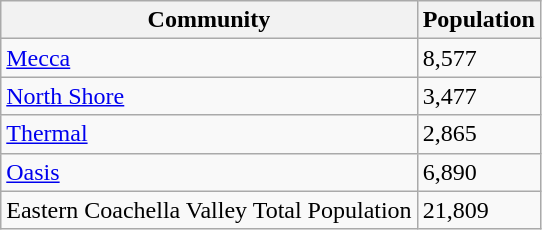<table class="wikitable">
<tr>
<th>Community</th>
<th>Population</th>
</tr>
<tr>
<td><a href='#'>Mecca</a></td>
<td>8,577</td>
</tr>
<tr>
<td><a href='#'>North Shore</a></td>
<td>3,477</td>
</tr>
<tr>
<td><a href='#'>Thermal</a></td>
<td>2,865</td>
</tr>
<tr>
<td><a href='#'>Oasis</a></td>
<td>6,890</td>
</tr>
<tr>
<td>Eastern Coachella Valley Total Population</td>
<td>21,809</td>
</tr>
</table>
